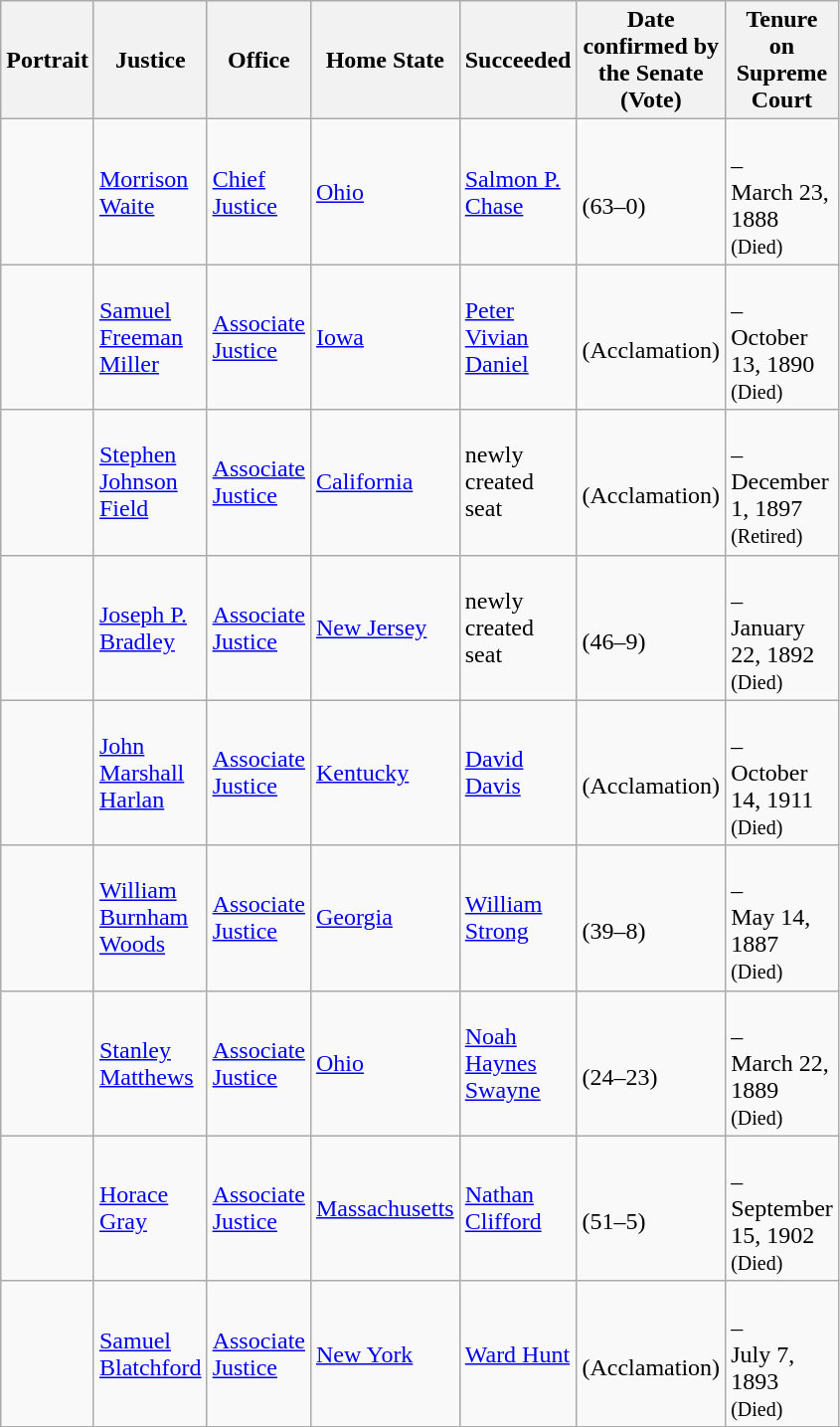<table class="wikitable sortable">
<tr>
<th scope="col" style="width: 10px;">Portrait</th>
<th scope="col" style="width: 10px;">Justice</th>
<th scope="col" style="width: 10px;">Office</th>
<th scope="col" style="width: 10px;">Home State</th>
<th scope="col" style="width: 10px;">Succeeded</th>
<th scope="col" style="width: 10px;">Date confirmed by the Senate<br>(Vote)</th>
<th scope="col" style="width: 10px;">Tenure on Supreme Court</th>
</tr>
<tr>
<td></td>
<td><a href='#'>Morrison Waite</a></td>
<td><a href='#'>Chief Justice</a></td>
<td><a href='#'>Ohio</a></td>
<td><a href='#'>Salmon P. Chase</a></td>
<td><br>(63–0)</td>
<td><br>–<br>March 23, 1888<br><small>(Died)</small></td>
</tr>
<tr>
<td></td>
<td><a href='#'>Samuel Freeman Miller</a></td>
<td><a href='#'>Associate Justice</a></td>
<td><a href='#'>Iowa</a></td>
<td><a href='#'>Peter Vivian Daniel</a></td>
<td><br>(Acclamation)</td>
<td><br>–<br>October 13, 1890<br><small>(Died)</small></td>
</tr>
<tr>
<td></td>
<td><a href='#'>Stephen Johnson Field</a></td>
<td><a href='#'>Associate Justice</a></td>
<td><a href='#'>California</a></td>
<td>newly created seat</td>
<td><br>(Acclamation)</td>
<td><br>–<br>December 1, 1897<br><small>(Retired)</small></td>
</tr>
<tr>
<td></td>
<td><a href='#'>Joseph P. Bradley</a></td>
<td><a href='#'>Associate Justice</a></td>
<td><a href='#'>New Jersey</a></td>
<td>newly created seat</td>
<td><br>(46–9)</td>
<td><br>–<br>January 22, 1892<br><small>(Died)</small></td>
</tr>
<tr>
<td></td>
<td><a href='#'>John Marshall Harlan</a></td>
<td><a href='#'>Associate Justice</a></td>
<td><a href='#'>Kentucky</a></td>
<td><a href='#'>David Davis</a></td>
<td><br>(Acclamation)</td>
<td><br>–<br>October 14, 1911<br><small>(Died)</small></td>
</tr>
<tr>
<td></td>
<td><a href='#'>William Burnham Woods</a></td>
<td><a href='#'>Associate Justice</a></td>
<td><a href='#'>Georgia</a></td>
<td><a href='#'>William Strong</a></td>
<td><br>(39–8)</td>
<td><br>–<br>May 14, 1887<br><small>(Died)</small></td>
</tr>
<tr>
<td></td>
<td><a href='#'>Stanley Matthews</a></td>
<td><a href='#'>Associate Justice</a></td>
<td><a href='#'>Ohio</a></td>
<td><a href='#'>Noah Haynes Swayne</a></td>
<td><br>(24–23)</td>
<td><br>–<br>March 22, 1889<br><small>(Died)</small></td>
</tr>
<tr>
<td></td>
<td><a href='#'>Horace Gray</a></td>
<td><a href='#'>Associate Justice</a></td>
<td><a href='#'>Massachusetts</a></td>
<td><a href='#'>Nathan Clifford</a></td>
<td><br>(51–5)</td>
<td><br>–<br>September 15, 1902<br><small>(Died)</small></td>
</tr>
<tr>
<td></td>
<td><a href='#'>Samuel Blatchford</a></td>
<td><a href='#'>Associate Justice</a></td>
<td><a href='#'>New York</a></td>
<td><a href='#'>Ward Hunt</a></td>
<td><br>(Acclamation)</td>
<td><br>–<br>July 7, 1893<br><small>(Died)</small></td>
</tr>
<tr>
</tr>
</table>
